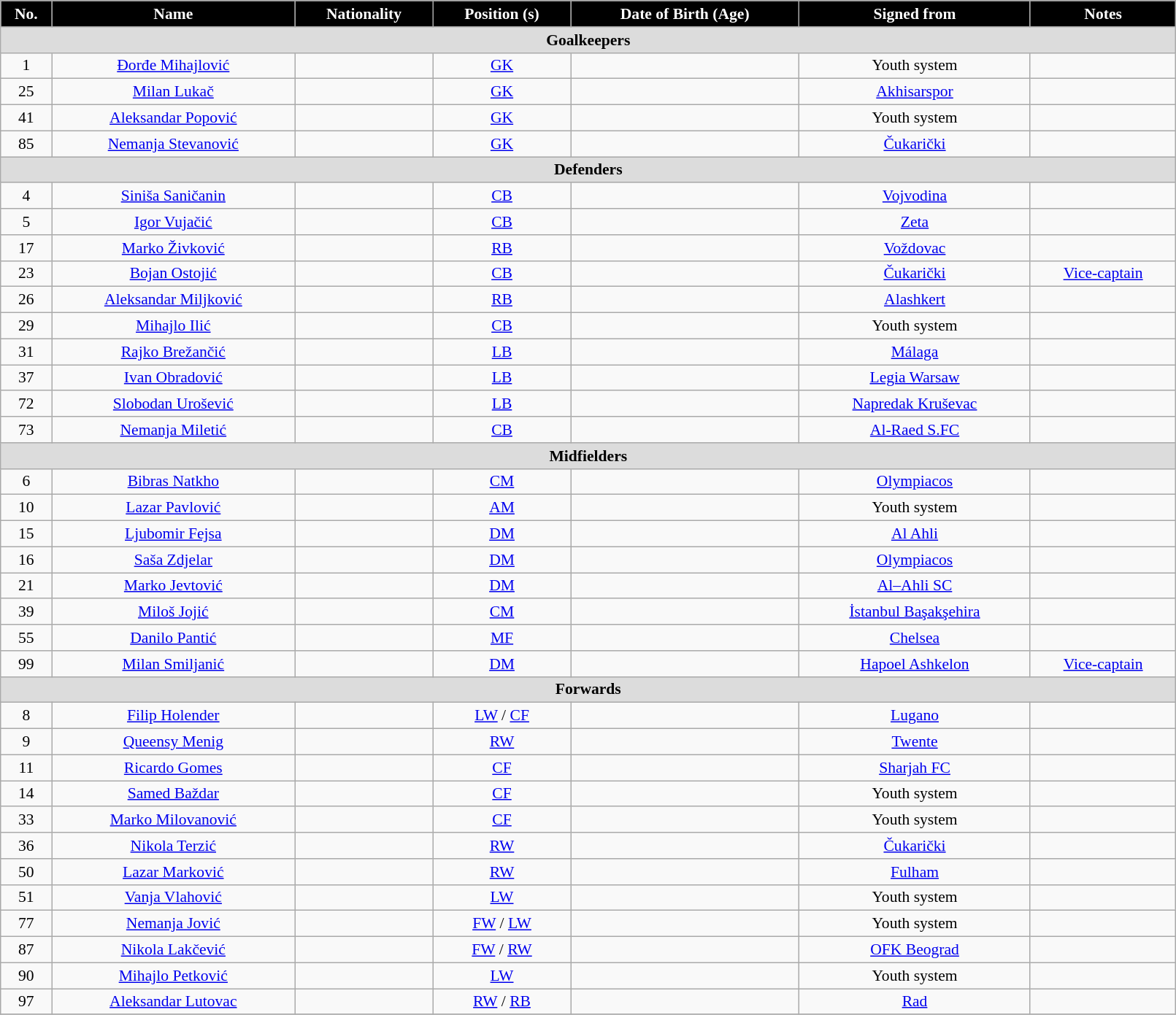<table class="wikitable" style="text-align:center; font-size:90%; width:85%;">
<tr>
<th style="background:#000000; color:white; text-align:center;">No.</th>
<th style="background:#000000; color:white; text-align:center;">Name</th>
<th style="background:#000000; color:white; text-align:center;">Nationality</th>
<th style="background:#000000; color:white; text-align:center;">Position (s)</th>
<th style="background:#000000; color:white; text-align:center;">Date of Birth (Age)</th>
<th style="background:#000000; color:white; text-align:center;">Signed from</th>
<th style="background:#000000; color:white; text-align:center;">Notes</th>
</tr>
<tr>
<th colspan="7" style="background:#dcdcdc; text-align:center;">Goalkeepers</th>
</tr>
<tr>
<td>1</td>
<td><a href='#'>Đorđe Mihajlović</a></td>
<td></td>
<td><a href='#'>GK</a></td>
<td></td>
<td>Youth system</td>
<td></td>
</tr>
<tr>
<td>25</td>
<td><a href='#'>Milan Lukač</a></td>
<td></td>
<td><a href='#'>GK</a></td>
<td></td>
<td> <a href='#'>Akhisarspor</a></td>
<td></td>
</tr>
<tr>
<td>41</td>
<td><a href='#'>Aleksandar Popović</a></td>
<td></td>
<td><a href='#'>GK</a></td>
<td></td>
<td>Youth system</td>
<td></td>
</tr>
<tr>
<td>85</td>
<td><a href='#'>Nemanja Stevanović</a></td>
<td></td>
<td><a href='#'>GK</a></td>
<td></td>
<td> <a href='#'>Čukarički</a></td>
<td></td>
</tr>
<tr>
<th colspan="7" style="background:#dcdcdc; text-align:center;">Defenders</th>
</tr>
<tr>
<td>4</td>
<td><a href='#'>Siniša Saničanin</a></td>
<td></td>
<td><a href='#'>CB</a></td>
<td></td>
<td> <a href='#'>Vojvodina</a></td>
<td></td>
</tr>
<tr>
<td>5</td>
<td><a href='#'>Igor Vujačić</a></td>
<td></td>
<td><a href='#'>CB</a></td>
<td></td>
<td> <a href='#'>Zeta</a></td>
<td></td>
</tr>
<tr>
<td>17</td>
<td><a href='#'>Marko Živković</a></td>
<td></td>
<td><a href='#'>RB</a></td>
<td></td>
<td> <a href='#'>Voždovac</a></td>
<td></td>
</tr>
<tr>
<td>23</td>
<td><a href='#'>Bojan Ostojić</a></td>
<td></td>
<td><a href='#'>CB</a></td>
<td></td>
<td> <a href='#'>Čukarički</a></td>
<td><a href='#'>Vice-captain</a></td>
</tr>
<tr>
<td>26</td>
<td><a href='#'>Aleksandar Miljković</a></td>
<td></td>
<td><a href='#'>RB</a></td>
<td></td>
<td> <a href='#'>Alashkert</a></td>
<td></td>
</tr>
<tr>
<td>29</td>
<td><a href='#'>Mihajlo Ilić</a></td>
<td></td>
<td><a href='#'>CB</a></td>
<td></td>
<td>Youth system</td>
<td></td>
</tr>
<tr>
<td>31</td>
<td><a href='#'>Rajko Brežančić</a></td>
<td></td>
<td><a href='#'>LB</a></td>
<td></td>
<td> <a href='#'>Málaga</a></td>
<td></td>
</tr>
<tr>
<td>37</td>
<td><a href='#'>Ivan Obradović</a></td>
<td></td>
<td><a href='#'>LB</a></td>
<td></td>
<td> <a href='#'>Legia Warsaw</a></td>
<td></td>
</tr>
<tr>
<td>72</td>
<td><a href='#'>Slobodan Urošević</a></td>
<td></td>
<td><a href='#'>LB</a></td>
<td></td>
<td> <a href='#'>Napredak Kruševac</a></td>
<td></td>
</tr>
<tr>
<td>73</td>
<td><a href='#'>Nemanja Miletić</a></td>
<td></td>
<td><a href='#'>CB</a></td>
<td></td>
<td> <a href='#'>Al-Raed S.FC</a></td>
<td></td>
</tr>
<tr>
<th colspan="7" style="background:#dcdcdc; text-align:center;">Midfielders</th>
</tr>
<tr>
<td>6</td>
<td><a href='#'>Bibras Natkho</a></td>
<td></td>
<td><a href='#'>CM</a></td>
<td></td>
<td> <a href='#'>Olympiacos</a></td>
<td></td>
</tr>
<tr>
<td>10</td>
<td><a href='#'>Lazar Pavlović</a></td>
<td></td>
<td><a href='#'>AM</a></td>
<td></td>
<td>Youth system</td>
<td></td>
</tr>
<tr>
<td>15</td>
<td><a href='#'>Ljubomir Fejsa</a></td>
<td></td>
<td><a href='#'>DM</a></td>
<td></td>
<td> <a href='#'>Al Ahli</a></td>
<td></td>
</tr>
<tr>
<td>16</td>
<td><a href='#'>Saša Zdjelar</a></td>
<td></td>
<td><a href='#'>DM</a></td>
<td></td>
<td> <a href='#'>Olympiacos</a></td>
<td></td>
</tr>
<tr>
<td>21</td>
<td><a href='#'>Marko Jevtović</a></td>
<td></td>
<td><a href='#'>DM</a></td>
<td></td>
<td> <a href='#'>Al–Ahli SC</a></td>
<td></td>
</tr>
<tr>
<td>39</td>
<td><a href='#'>Miloš Jojić</a></td>
<td></td>
<td><a href='#'>CM</a></td>
<td></td>
<td> <a href='#'>İstanbul Başakşehira</a></td>
<td></td>
</tr>
<tr>
<td>55</td>
<td><a href='#'>Danilo Pantić</a></td>
<td></td>
<td><a href='#'>MF</a></td>
<td></td>
<td> <a href='#'>Chelsea</a></td>
<td></td>
</tr>
<tr>
<td>99</td>
<td><a href='#'>Milan Smiljanić</a></td>
<td></td>
<td><a href='#'>DM</a></td>
<td></td>
<td> <a href='#'>Hapoel Ashkelon</a></td>
<td><a href='#'>Vice-captain</a></td>
</tr>
<tr>
<th colspan="7" style="background:#dcdcdc; text-align:center;">Forwards</th>
</tr>
<tr>
<td>8</td>
<td><a href='#'>Filip Holender</a></td>
<td></td>
<td><a href='#'>LW</a> / <a href='#'>CF</a></td>
<td></td>
<td> <a href='#'>Lugano</a></td>
<td></td>
</tr>
<tr>
<td>9</td>
<td><a href='#'>Queensy Menig</a></td>
<td></td>
<td><a href='#'>RW</a></td>
<td></td>
<td> <a href='#'>Twente</a></td>
<td></td>
</tr>
<tr>
<td>11</td>
<td><a href='#'>Ricardo Gomes</a></td>
<td></td>
<td><a href='#'>CF</a></td>
<td></td>
<td> <a href='#'>Sharjah FC</a></td>
<td></td>
</tr>
<tr>
<td>14</td>
<td><a href='#'>Samed Baždar</a></td>
<td></td>
<td><a href='#'>CF</a></td>
<td></td>
<td>Youth system</td>
<td></td>
</tr>
<tr>
<td>33</td>
<td><a href='#'>Marko Milovanović</a></td>
<td></td>
<td><a href='#'>CF</a></td>
<td></td>
<td>Youth system</td>
<td></td>
</tr>
<tr>
<td>36</td>
<td><a href='#'>Nikola Terzić</a></td>
<td></td>
<td><a href='#'>RW</a></td>
<td></td>
<td> <a href='#'>Čukarički</a></td>
<td></td>
</tr>
<tr>
<td>50</td>
<td><a href='#'>Lazar Marković</a></td>
<td></td>
<td><a href='#'>RW</a></td>
<td></td>
<td> <a href='#'>Fulham</a></td>
<td></td>
</tr>
<tr>
<td>51</td>
<td><a href='#'>Vanja Vlahović</a></td>
<td></td>
<td><a href='#'>LW</a></td>
<td></td>
<td>Youth system</td>
</tr>
<tr>
<td>77</td>
<td><a href='#'>Nemanja Jović</a></td>
<td></td>
<td><a href='#'>FW</a> / <a href='#'>LW</a></td>
<td></td>
<td>Youth system</td>
<td></td>
</tr>
<tr>
<td>87</td>
<td><a href='#'>Nikola Lakčević</a></td>
<td></td>
<td><a href='#'>FW</a> / <a href='#'>RW</a></td>
<td></td>
<td> <a href='#'>OFK Beograd</a></td>
<td></td>
</tr>
<tr>
<td>90</td>
<td><a href='#'>Mihajlo Petković</a></td>
<td></td>
<td><a href='#'>LW</a></td>
<td></td>
<td>Youth system</td>
</tr>
<tr>
<td>97</td>
<td><a href='#'>Aleksandar Lutovac</a></td>
<td></td>
<td><a href='#'>RW</a> / <a href='#'>RB</a></td>
<td></td>
<td> <a href='#'>Rad</a></td>
<td></td>
</tr>
<tr>
</tr>
</table>
